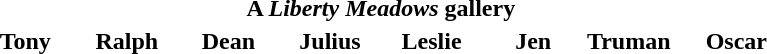<table>
<tr>
<th colspan="8">A <em>Liberty Meadows</em> gallery<br></th>
</tr>
<tr>
<th width="12.5%">Tony</th>
<th width="12.5%">Ralph</th>
<th width="12.5%">Dean</th>
<th width="12.5%">Julius</th>
<th width="12.5%">Leslie</th>
<th width="12.5%">Jen</th>
<th width="12.5%">Truman  </th>
<th width="12.5%">Oscar</th>
</tr>
</table>
